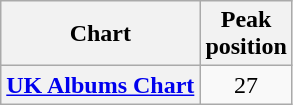<table class="wikitable plainrowheaders">
<tr>
<th scope="col">Chart</th>
<th scope="col">Peak<br>position</th>
</tr>
<tr>
<th scope="row"><a href='#'>UK Albums Chart</a></th>
<td align=center>27</td>
</tr>
</table>
